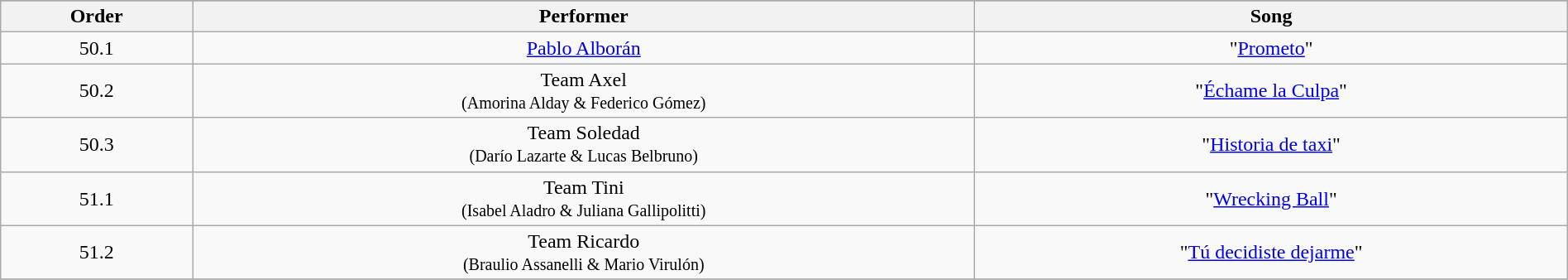<table class="wikitable" style="text-align:center; width:100%;">
<tr>
</tr>
<tr>
<th>Order</th>
<th>Performer</th>
<th>Song</th>
</tr>
<tr>
<td>50.1</td>
<td><a href='#'>Pablo Alborán</a></td>
<td>"<a href='#'>Prometo</a>"</td>
</tr>
<tr>
<td>50.2</td>
<td>Team Axel <br><small>(Amorina Alday & Federico Gómez)</small></td>
<td>"<a href='#'>Échame la Culpa</a>"</td>
</tr>
<tr>
<td>50.3</td>
<td>Team Soledad <br><small>(Darío Lazarte & Lucas Belbruno)</small></td>
<td>"<a href='#'>Historia de taxi</a>"</td>
</tr>
<tr>
<td>51.1</td>
<td>Team Tini <br><small>(Isabel Aladro & Juliana Gallipolitti)</small></td>
<td>"<a href='#'>Wrecking Ball</a>"</td>
</tr>
<tr>
<td>51.2</td>
<td>Team Ricardo <br><small>(Braulio Assanelli & Mario Virulón)</small></td>
<td>"<a href='#'>Tú decidiste dejarme</a>"</td>
</tr>
<tr>
</tr>
</table>
